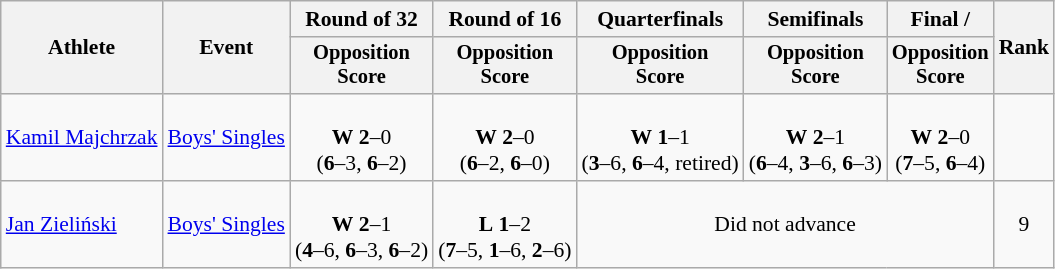<table class=wikitable style="font-size:90%">
<tr>
<th rowspan="2">Athlete</th>
<th rowspan="2">Event</th>
<th>Round of 32</th>
<th>Round of 16</th>
<th>Quarterfinals</th>
<th>Semifinals</th>
<th>Final / </th>
<th rowspan=2>Rank</th>
</tr>
<tr style="font-size:95%">
<th>Opposition<br>Score</th>
<th>Opposition<br>Score</th>
<th>Opposition<br>Score</th>
<th>Opposition<br>Score</th>
<th>Opposition<br>Score</th>
</tr>
<tr align=center>
<td align=left><a href='#'>Kamil Majchrzak</a></td>
<td align=left><a href='#'>Boys' Singles</a></td>
<td align=center><br><strong>W</strong> <strong>2</strong>–0<br> (<strong>6</strong>–3, <strong>6</strong>–2)</td>
<td align=center><br><strong>W</strong> <strong>2</strong>–0<br> (<strong>6</strong>–2, <strong>6</strong>–0)</td>
<td align=center><br><strong>W</strong> <strong>1</strong>–1<br> (<strong>3</strong>–6, <strong>6</strong>–4, retired)</td>
<td align=center><br><strong>W</strong> <strong>2</strong>–1<br> (<strong>6</strong>–4, <strong>3</strong>–6, <strong>6</strong>–3)</td>
<td align=center><br><strong>W</strong> <strong>2</strong>–0<br> (<strong>7</strong>–5, <strong>6</strong>–4)</td>
<td></td>
</tr>
<tr align=center>
<td align=left><a href='#'>Jan Zieliński</a></td>
<td align=left><a href='#'>Boys' Singles</a></td>
<td align=center><br><strong>W</strong> <strong>2</strong>–1<br> (<strong>4</strong>–6, <strong>6</strong>–3, <strong>6</strong>–2)</td>
<td align=center><br><strong>L</strong> <strong>1</strong>–2<br> (<strong>7</strong>–5, <strong>1</strong>–6, <strong>2</strong>–6)</td>
<td colspan="3">Did not advance</td>
<td>9</td>
</tr>
</table>
